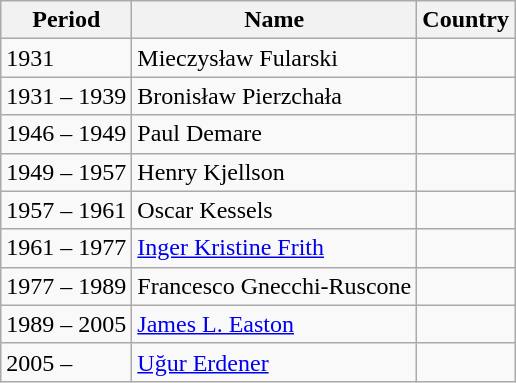<table class="wikitable">
<tr>
<th>Period</th>
<th>Name</th>
<th>Country</th>
</tr>
<tr>
<td>1931</td>
<td>Mieczysław Fularski</td>
<td></td>
</tr>
<tr>
<td>1931 – 1939</td>
<td>Bronisław Pierzchała</td>
<td></td>
</tr>
<tr>
<td>1946 – 1949</td>
<td>Paul Demare</td>
<td></td>
</tr>
<tr>
<td>1949 – 1957</td>
<td>Henry Kjellson</td>
<td></td>
</tr>
<tr>
<td>1957 – 1961</td>
<td>Oscar Kessels</td>
<td></td>
</tr>
<tr>
<td>1961 – 1977</td>
<td><a href='#'>Inger Kristine Frith</a></td>
<td></td>
</tr>
<tr>
<td>1977 – 1989</td>
<td>Francesco Gnecchi-Ruscone</td>
<td></td>
</tr>
<tr>
<td>1989 – 2005</td>
<td><a href='#'>James L. Easton</a></td>
<td></td>
</tr>
<tr>
<td>2005 –</td>
<td><a href='#'>Uğur Erdener</a></td>
<td></td>
</tr>
</table>
